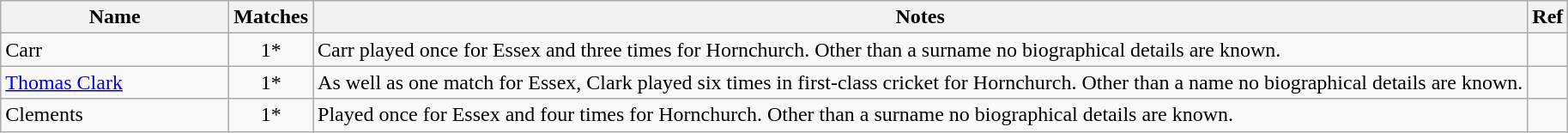<table class="wikitable">
<tr>
<th style="width:170px">Name</th>
<th>Matches</th>
<th>Notes</th>
<th>Ref</th>
</tr>
<tr>
<td>Carr</td>
<td align=center>1*</td>
<td>Carr played once for Essex and three times for Hornchurch. Other than a surname no biographical details are known.</td>
<td></td>
</tr>
<tr>
<td><a href='#'>Thomas Clark</a></td>
<td align=center>1*</td>
<td>As well as one match for Essex, Clark played six times in first-class cricket for Hornchurch. Other than a name no biographical details are known.</td>
<td></td>
</tr>
<tr>
<td>Clements</td>
<td align=center>1*</td>
<td>Played once for Essex and four times for Hornchurch. Other than a surname no biographical details are known.</td>
<td></td>
</tr>
</table>
